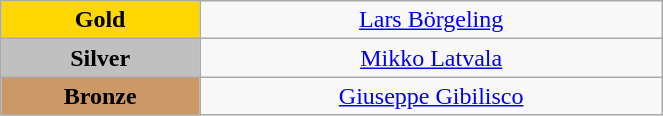<table class="wikitable" style="text-align:center; " width="35%">
<tr>
<td bgcolor="gold"><strong>Gold</strong></td>
<td><a href='#'>Lars Börgeling</a><br>  <small><em></em></small></td>
</tr>
<tr>
<td bgcolor="silver"><strong>Silver</strong></td>
<td><a href='#'>Mikko Latvala</a><br>  <small><em></em></small></td>
</tr>
<tr>
<td bgcolor="CC9966"><strong>Bronze</strong></td>
<td><a href='#'>Giuseppe Gibilisco</a><br>  <small><em></em></small></td>
</tr>
</table>
